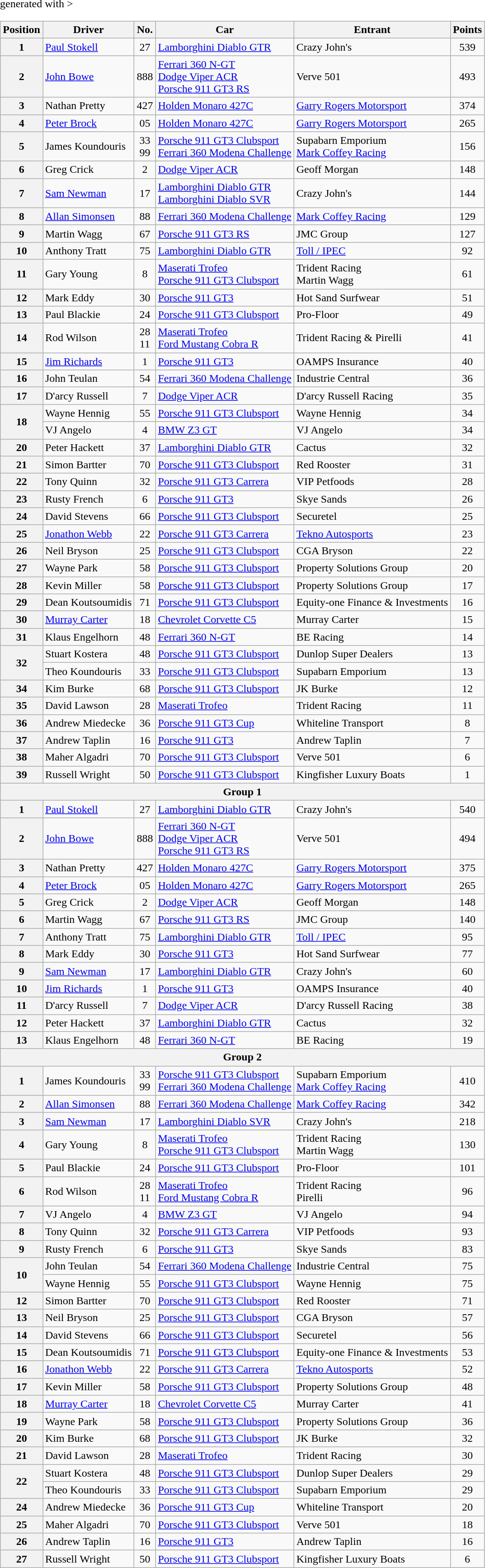<table class="wikitable" <hiddentext>generated with >
<tr style="font-weight:bold">
<th>Position</th>
<th>Driver</th>
<th>No.</th>
<th>Car</th>
<th>Entrant</th>
<th>Points</th>
</tr>
<tr>
<th>1</th>
<td><a href='#'>Paul Stokell</a></td>
<td align="center">27</td>
<td><a href='#'>Lamborghini Diablo GTR</a></td>
<td>Crazy John's</td>
<td align="center">539</td>
</tr>
<tr>
<th>2</th>
<td><a href='#'>John Bowe</a></td>
<td align="center">888</td>
<td><a href='#'>Ferrari 360 N-GT</a><br><a href='#'>Dodge Viper ACR</a><br><a href='#'>Porsche 911 GT3 RS</a></td>
<td>Verve 501</td>
<td align="center">493</td>
</tr>
<tr>
<th>3</th>
<td>Nathan Pretty</td>
<td align="center">427</td>
<td><a href='#'>Holden Monaro 427C</a></td>
<td><a href='#'>Garry Rogers Motorsport</a></td>
<td align="center">374</td>
</tr>
<tr>
<th>4</th>
<td><a href='#'>Peter Brock</a></td>
<td align="center">05</td>
<td><a href='#'>Holden Monaro 427C</a></td>
<td><a href='#'>Garry Rogers Motorsport</a></td>
<td align="center">265</td>
</tr>
<tr>
<th>5</th>
<td>James Koundouris</td>
<td align="center">33<br> 99</td>
<td><a href='#'>Porsche 911 GT3 Clubsport</a><br><a href='#'>Ferrari 360 Modena Challenge</a></td>
<td>Supabarn Emporium<br><a href='#'>Mark Coffey Racing</a></td>
<td align="center">156</td>
</tr>
<tr>
<th>6</th>
<td>Greg Crick</td>
<td align="center">2</td>
<td><a href='#'>Dodge Viper ACR</a></td>
<td>Geoff Morgan</td>
<td align="center">148</td>
</tr>
<tr>
<th>7</th>
<td><a href='#'>Sam Newman</a></td>
<td align="center">17</td>
<td><a href='#'>Lamborghini Diablo GTR</a><br><a href='#'>Lamborghini Diablo SVR</a></td>
<td>Crazy John's</td>
<td align="center">144</td>
</tr>
<tr>
<th>8</th>
<td><a href='#'>Allan Simonsen</a></td>
<td align="center">88</td>
<td><a href='#'>Ferrari 360 Modena Challenge</a></td>
<td><a href='#'>Mark Coffey Racing</a></td>
<td align="center">129</td>
</tr>
<tr>
<th>9</th>
<td>Martin Wagg</td>
<td align="center">67</td>
<td><a href='#'>Porsche 911 GT3 RS</a></td>
<td>JMC Group</td>
<td align="center">127</td>
</tr>
<tr>
<th>10</th>
<td>Anthony Tratt</td>
<td align="center">75</td>
<td><a href='#'>Lamborghini Diablo GTR</a></td>
<td><a href='#'>Toll / IPEC</a></td>
<td align="center">92</td>
</tr>
<tr>
<th>11</th>
<td>Gary Young</td>
<td align="center">8</td>
<td><a href='#'>Maserati Trofeo</a><br><a href='#'>Porsche 911 GT3 Clubsport</a></td>
<td>Trident Racing<br> Martin Wagg</td>
<td align="center">61</td>
</tr>
<tr>
<th>12</th>
<td>Mark Eddy</td>
<td align="center">30</td>
<td><a href='#'>Porsche 911 GT3</a></td>
<td>Hot Sand Surfwear</td>
<td align="center">51</td>
</tr>
<tr>
<th>13</th>
<td>Paul Blackie</td>
<td align="center">24</td>
<td><a href='#'>Porsche 911 GT3 Clubsport</a></td>
<td>Pro-Floor</td>
<td align="center">49</td>
</tr>
<tr>
<th>14</th>
<td>Rod Wilson</td>
<td align="center">28<br> 11</td>
<td><a href='#'>Maserati Trofeo</a><br><a href='#'>Ford Mustang Cobra R</a></td>
<td>Trident Racing & Pirelli</td>
<td align="center">41</td>
</tr>
<tr>
<th>15</th>
<td><a href='#'>Jim Richards</a></td>
<td align="center">1</td>
<td><a href='#'>Porsche 911 GT3</a></td>
<td>OAMPS Insurance</td>
<td align="center">40</td>
</tr>
<tr>
<th>16</th>
<td>John Teulan</td>
<td align="center">54</td>
<td><a href='#'>Ferrari 360 Modena Challenge</a></td>
<td>Industrie Central</td>
<td align="center">36</td>
</tr>
<tr>
<th>17</th>
<td>D'arcy Russell</td>
<td align="center">7</td>
<td><a href='#'>Dodge Viper ACR</a></td>
<td>D'arcy Russell Racing</td>
<td align="center">35</td>
</tr>
<tr>
<th rowspan=2>18</th>
<td>Wayne Hennig</td>
<td align="center">55</td>
<td><a href='#'>Porsche 911 GT3 Clubsport</a></td>
<td>Wayne Hennig</td>
<td align="center">34</td>
</tr>
<tr>
<td>VJ Angelo</td>
<td align="center">4</td>
<td><a href='#'>BMW Z3 GT</a></td>
<td>VJ Angelo</td>
<td align="center">34</td>
</tr>
<tr>
<th>20</th>
<td>Peter Hackett</td>
<td align="center">37</td>
<td><a href='#'>Lamborghini Diablo GTR</a></td>
<td>Cactus</td>
<td align="center">32</td>
</tr>
<tr>
<th>21</th>
<td>Simon Bartter</td>
<td align="center">70</td>
<td><a href='#'>Porsche 911 GT3 Clubsport</a></td>
<td>Red Rooster</td>
<td align="center">31</td>
</tr>
<tr>
<th>22</th>
<td>Tony Quinn</td>
<td align="center">32</td>
<td><a href='#'>Porsche 911 GT3 Carrera</a></td>
<td>VIP Petfoods</td>
<td align="center">28</td>
</tr>
<tr>
<th>23</th>
<td>Rusty French</td>
<td align="center">6</td>
<td><a href='#'>Porsche 911 GT3</a></td>
<td>Skye Sands</td>
<td align="center">26</td>
</tr>
<tr>
<th>24</th>
<td>David Stevens</td>
<td align="center">66</td>
<td><a href='#'>Porsche 911 GT3 Clubsport</a></td>
<td>Securetel</td>
<td align="center">25</td>
</tr>
<tr>
<th>25</th>
<td><a href='#'>Jonathon Webb</a></td>
<td align="center">22</td>
<td><a href='#'>Porsche 911 GT3 Carrera</a></td>
<td><a href='#'>Tekno Autosports</a></td>
<td align="center">23</td>
</tr>
<tr>
<th>26</th>
<td>Neil Bryson</td>
<td align="center">25</td>
<td><a href='#'>Porsche 911 GT3 Clubsport</a></td>
<td>CGA Bryson</td>
<td align="center">22</td>
</tr>
<tr>
<th>27</th>
<td>Wayne Park</td>
<td align="center">58</td>
<td><a href='#'>Porsche 911 GT3 Clubsport</a></td>
<td>Property Solutions Group</td>
<td align="center">20</td>
</tr>
<tr>
<th>28</th>
<td>Kevin Miller</td>
<td align="center">58</td>
<td><a href='#'>Porsche 911 GT3 Clubsport</a></td>
<td>Property Solutions Group</td>
<td align="center">17</td>
</tr>
<tr>
<th>29</th>
<td>Dean Koutsoumidis</td>
<td align="center">71</td>
<td><a href='#'>Porsche 911 GT3 Clubsport</a></td>
<td>Equity-one Finance & Investments</td>
<td align="center">16</td>
</tr>
<tr>
<th>30</th>
<td><a href='#'>Murray Carter</a></td>
<td align="center">18</td>
<td><a href='#'>Chevrolet Corvette C5</a></td>
<td>Murray Carter</td>
<td align="center">15</td>
</tr>
<tr>
<th>31</th>
<td>Klaus Engelhorn</td>
<td align="center">48</td>
<td><a href='#'>Ferrari 360 N-GT</a></td>
<td>BE Racing</td>
<td align="center">14</td>
</tr>
<tr>
<th rowspan=2>32</th>
<td>Stuart Kostera</td>
<td align="center">48</td>
<td><a href='#'>Porsche 911 GT3 Clubsport</a></td>
<td>Dunlop Super Dealers</td>
<td align="center">13</td>
</tr>
<tr>
<td>Theo Koundouris</td>
<td align="center">33</td>
<td><a href='#'>Porsche 911 GT3 Clubsport</a></td>
<td>Supabarn Emporium</td>
<td align="center">13</td>
</tr>
<tr>
<th>34</th>
<td>Kim Burke</td>
<td align="center">68</td>
<td><a href='#'>Porsche 911 GT3 Clubsport</a></td>
<td>JK Burke</td>
<td align="center">12</td>
</tr>
<tr>
<th>35</th>
<td>David Lawson</td>
<td align="center">28</td>
<td><a href='#'>Maserati Trofeo</a></td>
<td>Trident Racing</td>
<td align="center">11</td>
</tr>
<tr>
<th>36</th>
<td>Andrew Miedecke</td>
<td align="center">36</td>
<td><a href='#'>Porsche 911 GT3 Cup</a></td>
<td>Whiteline Transport</td>
<td align="center">8</td>
</tr>
<tr>
<th>37</th>
<td>Andrew Taplin</td>
<td align="center">16</td>
<td><a href='#'>Porsche 911 GT3</a></td>
<td>Andrew Taplin</td>
<td align="center">7</td>
</tr>
<tr>
<th>38</th>
<td>Maher Algadri</td>
<td align="center">70</td>
<td><a href='#'>Porsche 911 GT3 Clubsport</a></td>
<td>Verve 501</td>
<td align="center">6</td>
</tr>
<tr>
<th>39</th>
<td>Russell Wright</td>
<td align="center">50</td>
<td><a href='#'>Porsche 911 GT3 Clubsport</a></td>
<td>Kingfisher Luxury Boats</td>
<td align="center">1</td>
</tr>
<tr>
<th colspan=6 align="center">Group 1</th>
</tr>
<tr>
<th>1</th>
<td><a href='#'>Paul Stokell</a></td>
<td align="center">27</td>
<td><a href='#'>Lamborghini Diablo GTR</a></td>
<td>Crazy John's</td>
<td align="center">540</td>
</tr>
<tr>
<th>2</th>
<td><a href='#'>John Bowe</a></td>
<td align="center">888</td>
<td><a href='#'>Ferrari 360 N-GT</a><br><a href='#'>Dodge Viper ACR</a><br><a href='#'>Porsche 911 GT3 RS</a></td>
<td>Verve 501</td>
<td align="center">494</td>
</tr>
<tr>
<th>3</th>
<td>Nathan Pretty</td>
<td align="center">427</td>
<td><a href='#'>Holden Monaro 427C</a></td>
<td><a href='#'>Garry Rogers Motorsport</a></td>
<td align="center">375</td>
</tr>
<tr>
<th>4</th>
<td><a href='#'>Peter Brock</a></td>
<td align="center">05</td>
<td><a href='#'>Holden Monaro 427C</a></td>
<td><a href='#'>Garry Rogers Motorsport</a></td>
<td align="center">265</td>
</tr>
<tr>
<th>5</th>
<td>Greg Crick</td>
<td align="center">2</td>
<td><a href='#'>Dodge Viper ACR</a></td>
<td>Geoff Morgan</td>
<td align="center">148</td>
</tr>
<tr>
<th>6</th>
<td>Martin Wagg</td>
<td align="center">67</td>
<td><a href='#'>Porsche 911 GT3 RS</a></td>
<td>JMC Group</td>
<td align="center">140</td>
</tr>
<tr>
<th>7</th>
<td>Anthony Tratt</td>
<td align="center">75</td>
<td><a href='#'>Lamborghini Diablo GTR</a></td>
<td><a href='#'>Toll / IPEC</a></td>
<td align="center">95</td>
</tr>
<tr>
<th>8</th>
<td>Mark Eddy</td>
<td align="center">30</td>
<td><a href='#'>Porsche 911 GT3</a></td>
<td>Hot Sand Surfwear</td>
<td align="center">77</td>
</tr>
<tr>
<th>9</th>
<td><a href='#'>Sam Newman</a></td>
<td align="center">17</td>
<td><a href='#'>Lamborghini Diablo GTR</a></td>
<td>Crazy John's</td>
<td align="center">60</td>
</tr>
<tr>
<th>10</th>
<td><a href='#'>Jim Richards</a></td>
<td align="center">1</td>
<td><a href='#'>Porsche 911 GT3</a></td>
<td>OAMPS Insurance</td>
<td align="center">40</td>
</tr>
<tr>
<th>11</th>
<td>D'arcy Russell</td>
<td align="center">7</td>
<td><a href='#'>Dodge Viper ACR</a></td>
<td>D'arcy Russell Racing</td>
<td align="center">38</td>
</tr>
<tr>
<th>12</th>
<td>Peter Hackett</td>
<td align="center">37</td>
<td><a href='#'>Lamborghini Diablo GTR</a></td>
<td>Cactus</td>
<td align="center">32</td>
</tr>
<tr>
<th>13</th>
<td>Klaus Engelhorn</td>
<td align="center">48</td>
<td><a href='#'>Ferrari 360 N-GT</a></td>
<td>BE Racing</td>
<td align="center">19</td>
</tr>
<tr>
<th colspan=6 align="center">Group 2</th>
</tr>
<tr>
<th>1</th>
<td>James Koundouris</td>
<td align="center">33<br> 99</td>
<td><a href='#'>Porsche 911 GT3 Clubsport</a><br><a href='#'>Ferrari 360 Modena Challenge</a></td>
<td>Supabarn Emporium<br><a href='#'>Mark Coffey Racing</a></td>
<td align="center">410</td>
</tr>
<tr>
<th>2</th>
<td><a href='#'>Allan Simonsen</a></td>
<td align="center">88</td>
<td><a href='#'>Ferrari 360 Modena Challenge</a></td>
<td><a href='#'>Mark Coffey Racing</a></td>
<td align="center">342</td>
</tr>
<tr>
<th>3</th>
<td><a href='#'>Sam Newman</a></td>
<td align="center">17</td>
<td><a href='#'>Lamborghini Diablo SVR</a></td>
<td>Crazy John's</td>
<td align="center">218</td>
</tr>
<tr>
<th>4</th>
<td>Gary Young</td>
<td align="center">8</td>
<td><a href='#'>Maserati Trofeo</a><br><a href='#'>Porsche 911 GT3 Clubsport</a></td>
<td>Trident Racing<br> Martin Wagg</td>
<td align="center">130</td>
</tr>
<tr>
<th>5</th>
<td>Paul Blackie</td>
<td align="center">24</td>
<td><a href='#'>Porsche 911 GT3 Clubsport</a></td>
<td>Pro-Floor</td>
<td align="center">101</td>
</tr>
<tr>
<th>6</th>
<td>Rod Wilson</td>
<td align="center">28<br> 11</td>
<td><a href='#'>Maserati Trofeo</a><br><a href='#'>Ford Mustang Cobra R</a></td>
<td>Trident Racing<br>Pirelli</td>
<td align="center">96</td>
</tr>
<tr>
<th>7</th>
<td>VJ Angelo</td>
<td align="center">4</td>
<td><a href='#'>BMW Z3 GT</a></td>
<td>VJ Angelo</td>
<td align="center">94</td>
</tr>
<tr>
<th>8</th>
<td>Tony Quinn</td>
<td align="center">32</td>
<td><a href='#'>Porsche 911 GT3 Carrera</a></td>
<td>VIP Petfoods</td>
<td align="center">93</td>
</tr>
<tr>
<th>9</th>
<td>Rusty French</td>
<td align="center">6</td>
<td><a href='#'>Porsche 911 GT3</a></td>
<td>Skye Sands</td>
<td align="center">83</td>
</tr>
<tr>
<th rowspan=2>10</th>
<td>John Teulan</td>
<td align="center">54</td>
<td><a href='#'>Ferrari 360 Modena Challenge</a></td>
<td>Industrie Central</td>
<td align="center">75</td>
</tr>
<tr>
<td>Wayne Hennig</td>
<td align="center">55</td>
<td><a href='#'>Porsche 911 GT3 Clubsport</a></td>
<td>Wayne Hennig</td>
<td align="center">75</td>
</tr>
<tr>
<th>12</th>
<td>Simon Bartter</td>
<td align="center">70</td>
<td><a href='#'>Porsche 911 GT3 Clubsport</a></td>
<td>Red Rooster</td>
<td align="center">71</td>
</tr>
<tr>
<th>13</th>
<td>Neil Bryson</td>
<td align="center">25</td>
<td><a href='#'>Porsche 911 GT3 Clubsport</a></td>
<td>CGA Bryson</td>
<td align="center">57</td>
</tr>
<tr>
<th>14</th>
<td>David Stevens</td>
<td align="center">66</td>
<td><a href='#'>Porsche 911 GT3 Clubsport</a></td>
<td>Securetel</td>
<td align="center">56</td>
</tr>
<tr>
<th>15</th>
<td>Dean Koutsoumidis</td>
<td align="center">71</td>
<td><a href='#'>Porsche 911 GT3 Clubsport</a></td>
<td>Equity-one Finance & Investments</td>
<td align="center">53</td>
</tr>
<tr>
<th>16</th>
<td><a href='#'>Jonathon Webb</a></td>
<td align="center">22</td>
<td><a href='#'>Porsche 911 GT3 Carrera</a></td>
<td><a href='#'>Tekno Autosports</a></td>
<td align="center">52</td>
</tr>
<tr>
<th>17</th>
<td>Kevin Miller</td>
<td align="center">58</td>
<td><a href='#'>Porsche 911 GT3 Clubsport</a></td>
<td>Property Solutions Group</td>
<td align="center">48</td>
</tr>
<tr>
<th>18</th>
<td><a href='#'>Murray Carter</a></td>
<td align="center">18</td>
<td><a href='#'>Chevrolet Corvette C5</a></td>
<td>Murray Carter</td>
<td align="center">41</td>
</tr>
<tr>
<th>19</th>
<td>Wayne Park</td>
<td align="center">58</td>
<td><a href='#'>Porsche 911 GT3 Clubsport</a></td>
<td>Property Solutions Group</td>
<td align="center">36</td>
</tr>
<tr>
<th>20</th>
<td>Kim Burke</td>
<td align="center">68</td>
<td><a href='#'>Porsche 911 GT3 Clubsport</a></td>
<td>JK Burke</td>
<td align="center">32</td>
</tr>
<tr>
<th>21</th>
<td>David Lawson</td>
<td align="center">28</td>
<td><a href='#'>Maserati Trofeo</a></td>
<td>Trident Racing</td>
<td align="center">30</td>
</tr>
<tr>
<th rowspan=2>22</th>
<td>Stuart Kostera</td>
<td align="center">48</td>
<td><a href='#'>Porsche 911 GT3 Clubsport</a></td>
<td>Dunlop Super Dealers</td>
<td align="center">29</td>
</tr>
<tr>
<td>Theo Koundouris</td>
<td align="center">33</td>
<td><a href='#'>Porsche 911 GT3 Clubsport</a></td>
<td>Supabarn Emporium</td>
<td align="center">29</td>
</tr>
<tr>
<th>24</th>
<td>Andrew Miedecke</td>
<td align="center">36</td>
<td><a href='#'>Porsche 911 GT3 Cup</a></td>
<td>Whiteline Transport</td>
<td align="center">20</td>
</tr>
<tr>
<th>25</th>
<td>Maher Algadri</td>
<td align="center">70</td>
<td><a href='#'>Porsche 911 GT3 Clubsport</a></td>
<td>Verve 501</td>
<td align="center">18</td>
</tr>
<tr>
<th>26</th>
<td>Andrew Taplin</td>
<td align="center">16</td>
<td><a href='#'>Porsche 911 GT3</a></td>
<td>Andrew Taplin</td>
<td align="center">16</td>
</tr>
<tr>
<th>27</th>
<td>Russell Wright</td>
<td align="center">50</td>
<td><a href='#'>Porsche 911 GT3 Clubsport</a></td>
<td>Kingfisher Luxury Boats</td>
<td align="center">6</td>
</tr>
</table>
